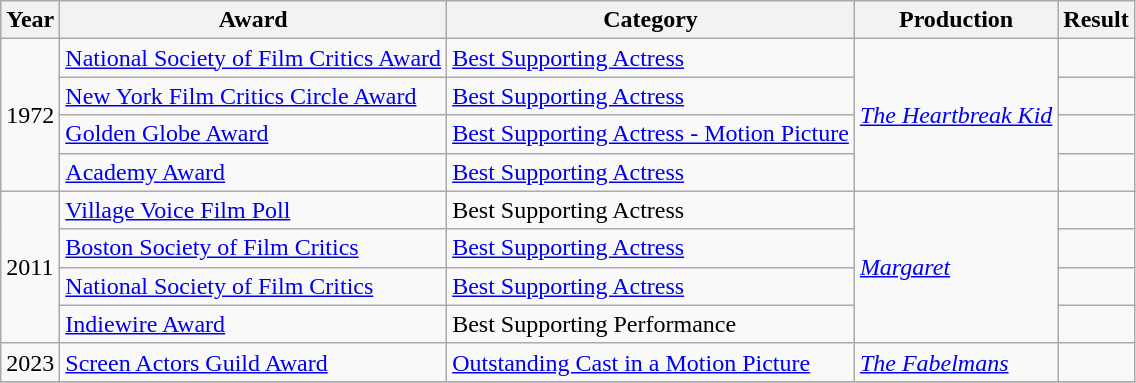<table class="wikitable">
<tr>
<th>Year</th>
<th>Award</th>
<th>Category</th>
<th>Production</th>
<th>Result</th>
</tr>
<tr>
<td rowspan="4">1972</td>
<td><a href='#'>National Society of Film Critics Award</a></td>
<td><a href='#'>Best Supporting Actress</a></td>
<td rowspan="4"><a href='#'><em>The Heartbreak Kid</em></a></td>
<td></td>
</tr>
<tr>
<td><a href='#'>New York Film Critics Circle Award</a></td>
<td><a href='#'>Best Supporting Actress</a></td>
<td></td>
</tr>
<tr>
<td><a href='#'>Golden Globe Award</a></td>
<td><a href='#'>Best Supporting Actress - Motion Picture</a></td>
<td></td>
</tr>
<tr>
<td><a href='#'>Academy Award</a></td>
<td><a href='#'>Best Supporting Actress</a></td>
<td></td>
</tr>
<tr>
<td rowspan=4>2011</td>
<td><a href='#'>Village Voice Film Poll</a></td>
<td>Best Supporting Actress</td>
<td rowspan=4><em><a href='#'>Margaret</a></em></td>
<td></td>
</tr>
<tr>
<td><a href='#'>Boston Society of Film Critics</a></td>
<td><a href='#'>Best Supporting Actress</a></td>
<td></td>
</tr>
<tr>
<td><a href='#'>National Society of Film Critics</a></td>
<td><a href='#'>Best Supporting Actress</a></td>
<td></td>
</tr>
<tr>
<td><a href='#'>Indiewire Award</a></td>
<td>Best Supporting Performance</td>
<td></td>
</tr>
<tr>
<td>2023</td>
<td><a href='#'>Screen Actors Guild Award</a></td>
<td><a href='#'>Outstanding Cast in a Motion Picture</a></td>
<td><em><a href='#'>The Fabelmans</a></em></td>
<td></td>
</tr>
<tr>
</tr>
</table>
